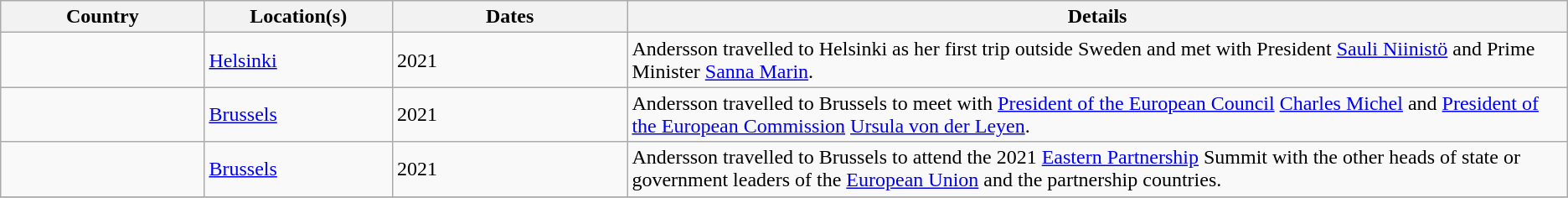<table class="wikitable sortable" border="1">
<tr>
<th style="width: 13%;">Country</th>
<th style="width: 12%;">Location(s)</th>
<th style="width: 15%;">Dates</th>
<th style="width: 60%;" class="unsortable">Details</th>
</tr>
<tr>
<td></td>
<td><a href='#'>Helsinki</a></td>
<td> 2021</td>
<td>Andersson travelled to Helsinki as her first trip outside Sweden and met with President <a href='#'>Sauli Niinistö</a> and Prime Minister <a href='#'>Sanna Marin</a>.</td>
</tr>
<tr>
<td></td>
<td><a href='#'>Brussels</a></td>
<td> 2021</td>
<td>Andersson travelled to Brussels to meet with <a href='#'>President of the European Council</a> <a href='#'>Charles Michel</a> and <a href='#'>President of the European Commission</a> <a href='#'>Ursula von der Leyen</a>.</td>
</tr>
<tr>
<td></td>
<td><a href='#'>Brussels</a></td>
<td> 2021</td>
<td>Andersson travelled to Brussels to attend the 2021 <a href='#'>Eastern Partnership</a> Summit with the other heads of state or government leaders of the <a href='#'>European Union</a> and the partnership countries.</td>
</tr>
<tr>
</tr>
</table>
